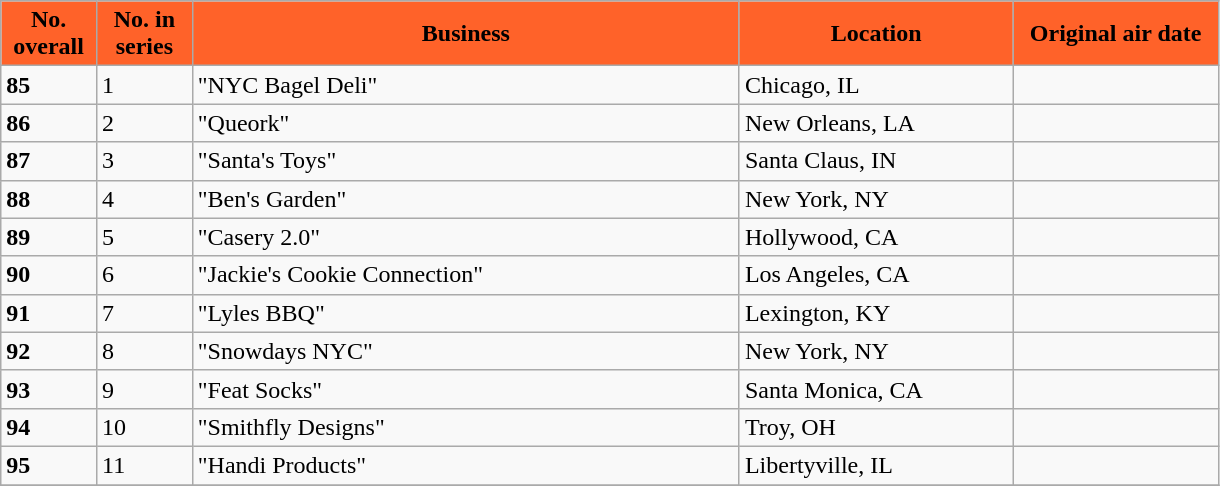<table class="wikitable">
<tr>
<th style="background:#FF6229; color:#000;" width="7%">No.<br>overall</th>
<th style="background:#FF6229; color:#000;" width="7%">No. in<br>series</th>
<th style="background:#FF6229; color:#000;" width="40%">Business</th>
<th style="background:#FF6229; color:#000;" width="20%">Location</th>
<th style="background:#FF6229; color:#000;" width="15%">Original air date</th>
</tr>
<tr>
<td><strong>85</strong></td>
<td>1</td>
<td>"NYC Bagel Deli"</td>
<td>Chicago, IL</td>
<td></td>
</tr>
<tr>
<td><strong>86</strong></td>
<td>2</td>
<td>"Queork"</td>
<td>New Orleans, LA</td>
<td></td>
</tr>
<tr>
<td><strong>87</strong></td>
<td>3</td>
<td>"Santa's Toys"</td>
<td>Santa Claus, IN</td>
<td></td>
</tr>
<tr>
<td><strong>88</strong></td>
<td>4</td>
<td>"Ben's Garden"</td>
<td>New York, NY</td>
<td></td>
</tr>
<tr>
<td><strong>89</strong></td>
<td>5</td>
<td>"Casery 2.0"</td>
<td>Hollywood, CA</td>
<td></td>
</tr>
<tr>
<td><strong>90</strong></td>
<td>6</td>
<td>"Jackie's Cookie Connection"</td>
<td>Los Angeles, CA</td>
<td></td>
</tr>
<tr>
<td><strong>91</strong></td>
<td>7</td>
<td>"Lyles BBQ"</td>
<td>Lexington, KY</td>
<td></td>
</tr>
<tr>
<td><strong>92</strong></td>
<td>8</td>
<td>"Snowdays NYC"</td>
<td>New York, NY</td>
<td></td>
</tr>
<tr>
<td><strong>93</strong></td>
<td>9</td>
<td>"Feat Socks"</td>
<td>Santa Monica, CA</td>
<td></td>
</tr>
<tr>
<td><strong>94</strong></td>
<td>10</td>
<td>"Smithfly Designs"</td>
<td>Troy, OH</td>
<td></td>
</tr>
<tr>
<td><strong>95</strong></td>
<td>11</td>
<td>"Handi Products"</td>
<td>Libertyville, IL</td>
<td></td>
</tr>
<tr>
</tr>
</table>
